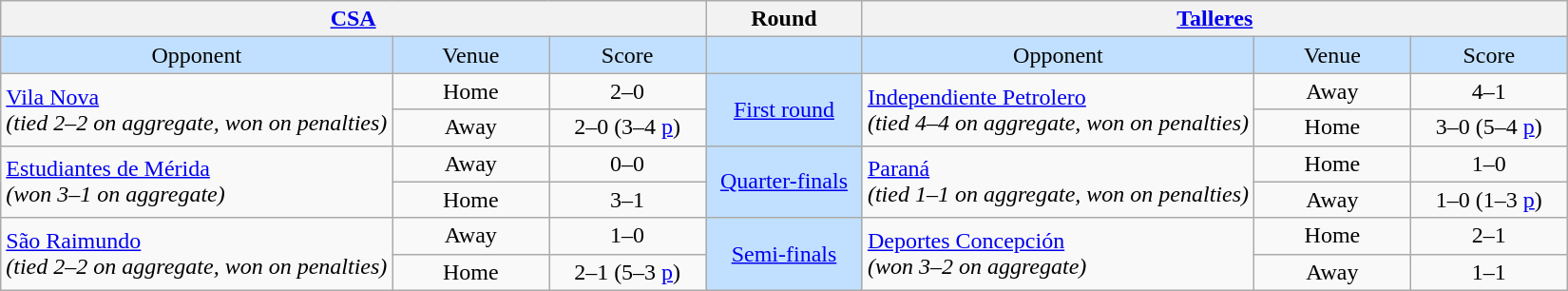<table class="wikitable" style="text-align: center;">
<tr>
<th colspan=3> <a href='#'>CSA</a></th>
<th>Round</th>
<th colspan=3> <a href='#'>Talleres</a></th>
</tr>
<tr bgcolor=#c1e0ff>
<td width=25%>Opponent</td>
<td width=10%>Venue</td>
<td width=10%>Score</td>
<td width=10%></td>
<td width=25%>Opponent</td>
<td width=10%>Venue</td>
<td width=10%>Score</td>
</tr>
<tr>
<td rowspan=2 align=left> <a href='#'>Vila Nova</a><br><em>(tied 2–2 on aggregate, won on penalties)</em></td>
<td>Home</td>
<td>2–0</td>
<td rowspan=2 bgcolor=#c1e0ff><a href='#'>First round</a></td>
<td rowspan=2 align=left> <a href='#'>Independiente Petrolero</a><br><em>(tied 4–4 on aggregate, won on penalties)</em></td>
<td>Away</td>
<td>4–1</td>
</tr>
<tr>
<td>Away</td>
<td>2–0 (3–4 <a href='#'>p</a>)</td>
<td>Home</td>
<td>3–0 (5–4 <a href='#'>p</a>)</td>
</tr>
<tr>
<td rowspan=2 align=left> <a href='#'>Estudiantes de Mérida</a><br><em>(won 3–1 on aggregate)</em></td>
<td>Away</td>
<td>0–0</td>
<td rowspan=2 bgcolor=#c1e0ff><a href='#'>Quarter-finals</a></td>
<td rowspan=2 align=left> <a href='#'>Paraná</a><br><em>(tied 1–1 on aggregate, won on penalties)</em></td>
<td>Home</td>
<td>1–0</td>
</tr>
<tr>
<td>Home</td>
<td>3–1</td>
<td>Away</td>
<td>1–0 (1–3 <a href='#'>p</a>)</td>
</tr>
<tr>
<td rowspan=2 align=left> <a href='#'>São Raimundo</a><br><em>(tied 2–2 on aggregate, won on penalties)</em></td>
<td>Away</td>
<td>1–0</td>
<td rowspan=2 bgcolor=#c1e0ff><a href='#'>Semi-finals</a></td>
<td rowspan=2 align=left> <a href='#'>Deportes Concepción</a><br><em>(won 3–2 on aggregate)</em></td>
<td>Home</td>
<td>2–1</td>
</tr>
<tr>
<td>Home</td>
<td>2–1 (5–3 <a href='#'>p</a>)</td>
<td>Away</td>
<td>1–1</td>
</tr>
</table>
